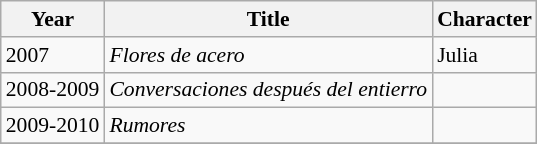<table class="wikitable" style="font-size: 90%;">
<tr>
<th>Year</th>
<th>Title</th>
<th>Character</th>
</tr>
<tr>
<td>2007</td>
<td><em>Flores de acero</em></td>
<td>Julia</td>
</tr>
<tr>
<td>2008-2009</td>
<td><em>Conversaciones después del entierro</em></td>
<td></td>
</tr>
<tr>
<td>2009-2010</td>
<td><em>Rumores</em></td>
<td></td>
</tr>
<tr>
</tr>
</table>
